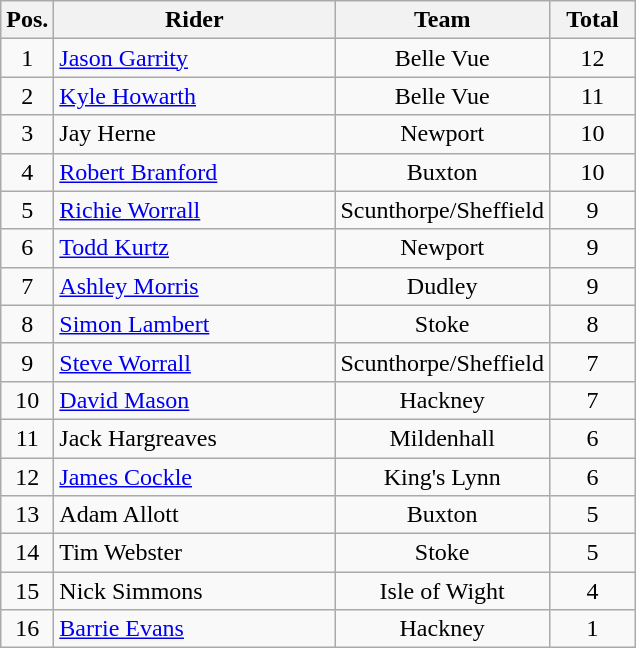<table class=wikitable>
<tr>
<th width=25px>Pos.</th>
<th width=180px>Rider</th>
<th width=100px>Team</th>
<th width=50px>Total</th>
</tr>
<tr align=center >
<td>1</td>
<td align=left><a href='#'>Jason Garrity</a></td>
<td>Belle Vue</td>
<td>12</td>
</tr>
<tr align=center>
<td>2</td>
<td align=left><a href='#'>Kyle Howarth</a></td>
<td>Belle Vue</td>
<td>11</td>
</tr>
<tr align=center>
<td>3</td>
<td align=left>Jay Herne</td>
<td>Newport</td>
<td>10</td>
</tr>
<tr align=center>
<td>4</td>
<td align=left><a href='#'>Robert Branford</a></td>
<td>Buxton</td>
<td>10</td>
</tr>
<tr align=center>
<td>5</td>
<td align=left><a href='#'>Richie Worrall</a></td>
<td>Scunthorpe/Sheffield</td>
<td>9</td>
</tr>
<tr align=center>
<td>6</td>
<td align=left><a href='#'>Todd Kurtz</a></td>
<td>Newport</td>
<td>9</td>
</tr>
<tr align=center>
<td>7</td>
<td align=left><a href='#'>Ashley Morris</a></td>
<td>Dudley</td>
<td>9</td>
</tr>
<tr align=center>
<td>8</td>
<td align=left><a href='#'>Simon Lambert</a></td>
<td>Stoke</td>
<td>8</td>
</tr>
<tr align=center>
<td>9</td>
<td align=left><a href='#'>Steve Worrall</a></td>
<td>Scunthorpe/Sheffield</td>
<td>7</td>
</tr>
<tr align=center>
<td>10</td>
<td align=left><a href='#'>David Mason</a></td>
<td>Hackney</td>
<td>7</td>
</tr>
<tr align=center>
<td>11</td>
<td align=left>Jack Hargreaves</td>
<td>Mildenhall</td>
<td>6</td>
</tr>
<tr align=center>
<td>12</td>
<td align=left><a href='#'>James Cockle</a></td>
<td>King's Lynn</td>
<td>6</td>
</tr>
<tr align=center>
<td>13</td>
<td align=left>Adam Allott</td>
<td>Buxton</td>
<td>5</td>
</tr>
<tr align=center>
<td>14</td>
<td align=left>Tim Webster</td>
<td>Stoke</td>
<td>5</td>
</tr>
<tr align=center>
<td>15</td>
<td align=left>Nick Simmons</td>
<td>Isle of Wight</td>
<td>4</td>
</tr>
<tr align=center>
<td>16</td>
<td align=left><a href='#'>Barrie Evans</a></td>
<td>Hackney</td>
<td>1</td>
</tr>
</table>
